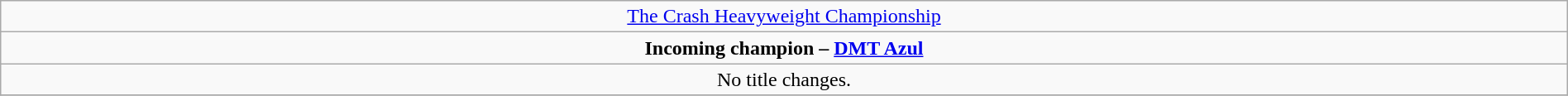<table class="wikitable" style="text-align:center; width:100%;">
<tr>
<td colspan="4" style="text-align: center;"><a href='#'>The Crash Heavyweight Championship</a></td>
</tr>
<tr>
<td colspan="4" style="text-align: center;"><strong>Incoming champion – <a href='#'>DMT Azul</a></strong></td>
</tr>
<tr>
<td>No title changes.</td>
</tr>
<tr>
</tr>
</table>
